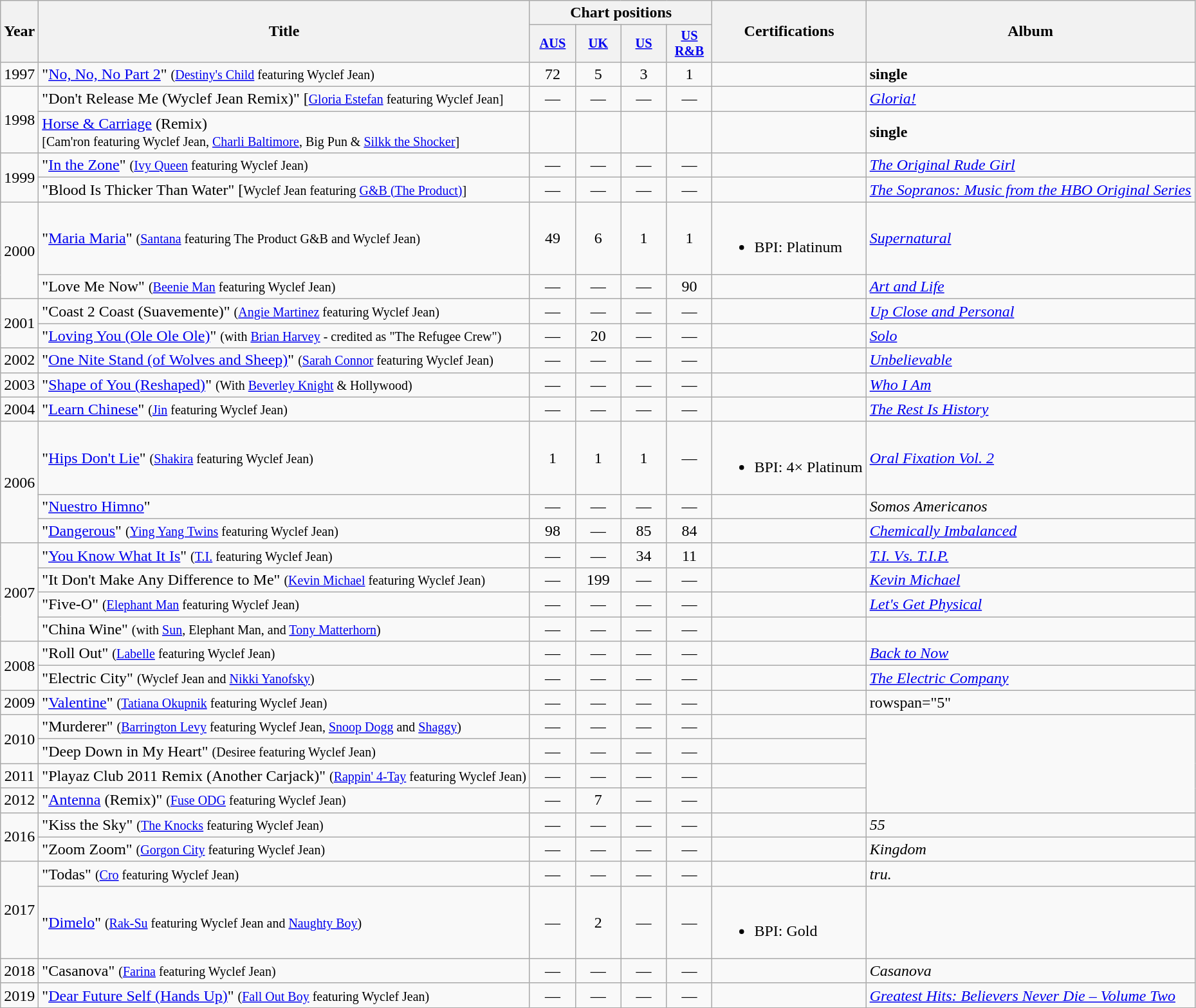<table class="wikitable">
<tr>
<th rowspan="2" align="center">Year</th>
<th rowspan="2" align="center">Title</th>
<th colspan="4" align="center">Chart positions</th>
<th rowspan="2" align="center">Certifications</th>
<th rowspan="2" align="center">Album</th>
</tr>
<tr>
<th style="width:3em;font-size:85%"><a href='#'>AUS</a><br></th>
<th style="width:3em;font-size:85%"><a href='#'>UK</a></th>
<th style="width:3em;font-size:85%"><a href='#'>US</a><br></th>
<th style="width:3em;font-size:85%"><a href='#'>US R&B</a><br></th>
</tr>
<tr>
<td align="center">1997</td>
<td align="left">"<a href='#'>No, No, No Part 2</a>" <small>(<a href='#'>Destiny's Child</a> featuring Wyclef Jean)</small></td>
<td align="center">72</td>
<td align="center">5</td>
<td align="center">3</td>
<td align="center">1</td>
<td></td>
<td align="left"><strong>single</strong></td>
</tr>
<tr>
<td align="center" rowspan="2">1998</td>
<td align="left">"Don't Release Me (Wyclef Jean Remix)" [<small><a href='#'>Gloria Estefan</a> featuring Wyclef Jean]</small></td>
<td align="center">—</td>
<td align="center">—</td>
<td align="center">—</td>
<td align="center">—</td>
<td></td>
<td align="left"><em><a href='#'>Gloria!</a></em></td>
</tr>
<tr>
<td><a href='#'>Horse & Carriage</a> (Remix)<br><small>[Cam'ron featuring Wyclef Jean, <a href='#'>Charli Baltimore</a>, Big Pun & <a href='#'>Silkk the Shocker</a>]</small></td>
<td></td>
<td></td>
<td></td>
<td></td>
<td></td>
<td><strong>single</strong></td>
</tr>
<tr>
<td rowspan="2">1999</td>
<td align="left">"<a href='#'>In the Zone</a>" <small>(<a href='#'>Ivy Queen</a> featuring Wyclef Jean)</small></td>
<td align="center">—</td>
<td align="center">—</td>
<td align="center">—</td>
<td align="center">—</td>
<td></td>
<td align="left"><em><a href='#'>The Original Rude Girl</a></em></td>
</tr>
<tr>
<td align="left">"Blood Is Thicker Than Water" [<small>Wyclef Jean featuring <a href='#'>G&B (The Product)</a>]</small></td>
<td align="center">—</td>
<td align="center">—</td>
<td align="center">—</td>
<td align="center">—</td>
<td></td>
<td align="left"><em><a href='#'>The Sopranos: Music from the HBO Original Series</a></em></td>
</tr>
<tr>
<td align="center" rowspan="2">2000</td>
<td align="left">"<a href='#'>Maria Maria</a>" <small>(<a href='#'>Santana</a> featuring The Product G&B and Wyclef Jean)</small></td>
<td align="center">49</td>
<td align="center">6</td>
<td align="center">1</td>
<td align="center">1</td>
<td><br><ul><li>BPI: Platinum</li></ul></td>
<td align="left"><em><a href='#'>Supernatural</a></em></td>
</tr>
<tr>
<td align="left">"Love Me Now" <small>(<a href='#'>Beenie Man</a> featuring Wyclef Jean)</small></td>
<td align="center">—</td>
<td align="center">—</td>
<td align="center">—</td>
<td align="center">90</td>
<td></td>
<td align="left"><em><a href='#'>Art and Life</a></em></td>
</tr>
<tr>
<td align="center" rowspan="2">2001</td>
<td align="left">"Coast 2 Coast (Suavemente)" <small>(<a href='#'>Angie Martinez</a> featuring Wyclef Jean)</small></td>
<td align="center">—</td>
<td align="center">—</td>
<td align="center">—</td>
<td align="center">—</td>
<td></td>
<td align="left"><em><a href='#'>Up Close and Personal</a></em></td>
</tr>
<tr>
<td align="left">"<a href='#'>Loving You (Ole Ole Ole)</a>" <small>(with <a href='#'>Brian Harvey</a> - credited as "The Refugee Crew")</small></td>
<td align="center">—</td>
<td align="center">20</td>
<td align="center">—</td>
<td align="center">—</td>
<td></td>
<td align="left"><em><a href='#'>Solo</a></em></td>
</tr>
<tr>
<td align="center">2002</td>
<td align="left">"<a href='#'>One Nite Stand (of Wolves and Sheep)</a>" <small>(<a href='#'>Sarah Connor</a> featuring Wyclef Jean)</small></td>
<td align="center">—</td>
<td align="center">—</td>
<td align="center">—</td>
<td align="center">—</td>
<td></td>
<td align="left"><em><a href='#'>Unbelievable</a></em></td>
</tr>
<tr>
<td>2003</td>
<td align="left">"<a href='#'>Shape of You (Reshaped)</a>" <small>(With <a href='#'>Beverley Knight</a> & Hollywood)</small></td>
<td align="center">—</td>
<td align="center">—</td>
<td align="center">—</td>
<td align="center">—</td>
<td></td>
<td align="left"><em><a href='#'>Who I Am</a></em></td>
</tr>
<tr>
<td align="center">2004</td>
<td align="left">"<a href='#'>Learn Chinese</a>" <small>(<a href='#'>Jin</a> featuring Wyclef Jean)</small></td>
<td align="center">—</td>
<td align="center">—</td>
<td align="center">—</td>
<td align="center">—</td>
<td></td>
<td align="left"><em><a href='#'>The Rest Is History</a></em></td>
</tr>
<tr>
<td align="center" rowspan="3">2006</td>
<td align="left">"<a href='#'>Hips Don't Lie</a>" <small>(<a href='#'>Shakira</a> featuring Wyclef Jean)</small></td>
<td align="center">1</td>
<td align="center">1</td>
<td align="center">1</td>
<td align="center">—</td>
<td><br><ul><li>BPI: 4× Platinum</li></ul></td>
<td align="left"><em><a href='#'>Oral Fixation Vol. 2</a></em></td>
</tr>
<tr>
<td>"<a href='#'>Nuestro Himno</a>"</td>
<td align="center">—</td>
<td align="center">—</td>
<td align="center">—</td>
<td align="center">—</td>
<td></td>
<td><em>Somos Americanos</em></td>
</tr>
<tr>
<td align="left">"<a href='#'>Dangerous</a>" <small>(<a href='#'>Ying Yang Twins</a> featuring Wyclef Jean)</small></td>
<td align="center">98</td>
<td align="center">—</td>
<td align="center">85</td>
<td align="center">84</td>
<td></td>
<td align="left"><em><a href='#'>Chemically Imbalanced</a></em></td>
</tr>
<tr>
<td align="center" rowspan="4">2007</td>
<td align="left">"<a href='#'>You Know What It Is</a>" <small>(<a href='#'>T.I.</a> featuring Wyclef Jean)</small></td>
<td align="center">—</td>
<td align="center">—</td>
<td align="center">34</td>
<td align="center">11</td>
<td></td>
<td align="left"><em><a href='#'>T.I. Vs. T.I.P.</a></em></td>
</tr>
<tr>
<td align="left">"It Don't Make Any Difference to Me" <small>(<a href='#'>Kevin Michael</a> featuring Wyclef Jean)</small></td>
<td align="center">—</td>
<td align="center">199</td>
<td align="center">—</td>
<td align="center">—</td>
<td></td>
<td align="left"><em><a href='#'>Kevin Michael</a></em></td>
</tr>
<tr>
<td align="left">"Five-O" <small>(<a href='#'>Elephant Man</a> featuring Wyclef Jean)</small></td>
<td align="center">—</td>
<td align="center">—</td>
<td align="center">—</td>
<td align="center">—</td>
<td></td>
<td align="left"><em><a href='#'>Let's Get Physical</a></em></td>
</tr>
<tr>
<td align="left">"China Wine" <small>(with <a href='#'>Sun</a>, Elephant Man, and <a href='#'>Tony Matterhorn</a>)</small></td>
<td align="center">—</td>
<td align="center">—</td>
<td align="center">—</td>
<td align="center">—</td>
<td></td>
<td></td>
</tr>
<tr>
<td align="center" rowspan="2">2008</td>
<td align="left">"Roll Out" <small>(<a href='#'>Labelle</a> featuring Wyclef Jean)</small></td>
<td align="center">—</td>
<td align="center">—</td>
<td align="center">—</td>
<td align="center">—</td>
<td></td>
<td align="left"><em><a href='#'>Back to Now</a></em></td>
</tr>
<tr>
<td>"Electric City" <small>(Wyclef Jean and <a href='#'>Nikki Yanofsky</a>)</small></td>
<td align="center">—</td>
<td align="center">—</td>
<td align="center">—</td>
<td align="center">—</td>
<td></td>
<td><em><a href='#'>The Electric Company</a> </em></td>
</tr>
<tr>
<td align="center">2009</td>
<td align="left">"<a href='#'>Valentine</a>" <small>(<a href='#'>Tatiana Okupnik</a> featuring Wyclef Jean)</small></td>
<td align="center">—</td>
<td align="center">—</td>
<td align="center">—</td>
<td align="center">—</td>
<td></td>
<td>rowspan="5" </td>
</tr>
<tr>
<td align="center" rowspan="2">2010</td>
<td align="left">"Murderer" <small>(<a href='#'>Barrington Levy</a> featuring Wyclef Jean, <a href='#'>Snoop Dogg</a> and <a href='#'>Shaggy</a>)</small></td>
<td align="center">—</td>
<td align="center">—</td>
<td align="center">—</td>
<td align="center">—</td>
<td></td>
</tr>
<tr>
<td align="left">"Deep Down in My Heart" <small>(Desiree featuring Wyclef Jean)</small></td>
<td align="center">—</td>
<td align="center">—</td>
<td align="center">—</td>
<td align="center">—</td>
<td></td>
</tr>
<tr>
<td align="center">2011</td>
<td align="left">"Playaz Club 2011 Remix (Another Carjack)" <small>(<a href='#'>Rappin' 4-Tay</a> featuring Wyclef Jean)</small></td>
<td align="center">—</td>
<td align="center">—</td>
<td align="center">—</td>
<td align="center">—</td>
<td></td>
</tr>
<tr>
<td align="center">2012</td>
<td align="left">"<a href='#'>Antenna</a> (Remix)" <small>(<a href='#'>Fuse ODG</a> featuring Wyclef Jean)</small></td>
<td align="center">—</td>
<td align="center">7</td>
<td align="center">—</td>
<td align="center">—</td>
<td></td>
</tr>
<tr>
<td align="center" rowspan="2">2016</td>
<td align="left">"Kiss the Sky" <small>(<a href='#'>The Knocks</a> featuring Wyclef Jean)</small></td>
<td align="center">—</td>
<td align="center">—</td>
<td align="center">—</td>
<td align="center">—</td>
<td></td>
<td align="left"><em>55</em></td>
</tr>
<tr>
<td align="left">"Zoom Zoom" <small>(<a href='#'>Gorgon City</a> featuring Wyclef Jean)</small></td>
<td align="center">—</td>
<td align="center">—</td>
<td align="center">—</td>
<td align="center">—</td>
<td></td>
<td align="left"><em>Kingdom</em></td>
</tr>
<tr>
<td align="center" rowspan="2">2017</td>
<td align="left">"Todas" <small>(<a href='#'>Cro</a> featuring Wyclef Jean)</small></td>
<td align="center">—</td>
<td align="center">—</td>
<td align="center">—</td>
<td align="center">—</td>
<td></td>
<td align="left"><em>tru.</em></td>
</tr>
<tr>
<td align="left">"<a href='#'>Dimelo</a>" <small>(<a href='#'>Rak-Su</a> featuring Wyclef Jean and <a href='#'>Naughty Boy</a>)</small></td>
<td align="center">—</td>
<td align="center">2</td>
<td align="center">—</td>
<td align="center">—</td>
<td><br><ul><li>BPI: Gold</li></ul></td>
<td></td>
</tr>
<tr>
<td>2018</td>
<td>"Casanova" <small>(<a href='#'>Farina</a> featuring Wyclef Jean)</small></td>
<td align="center">—</td>
<td align="center">—</td>
<td align="center">—</td>
<td align="center">—</td>
<td></td>
<td><em>Casanova</em></td>
</tr>
<tr>
<td>2019</td>
<td>"<a href='#'>Dear Future Self (Hands Up)</a>" <small>(<a href='#'>Fall Out Boy</a> featuring Wyclef Jean)</small></td>
<td align="center">—</td>
<td align="center">—</td>
<td align="center">—</td>
<td align="center">—</td>
<td></td>
<td><em><a href='#'>Greatest Hits: Believers Never Die – Volume Two</a></em></td>
</tr>
</table>
